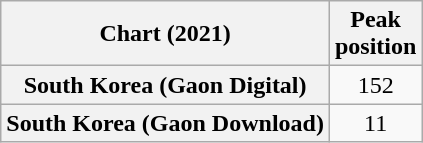<table class="wikitable plainrowheaders" style="text-align:center">
<tr>
<th>Chart (2021)</th>
<th>Peak<br>position</th>
</tr>
<tr>
<th scope="row">South Korea (Gaon Digital)</th>
<td>152</td>
</tr>
<tr>
<th scope="row">South Korea (Gaon Download)</th>
<td>11</td>
</tr>
</table>
